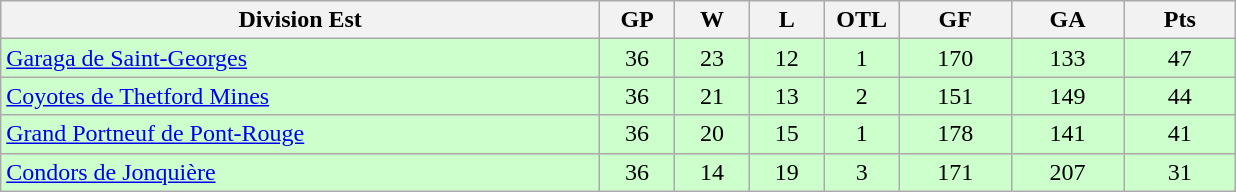<table class="wikitable">
<tr>
<th width="40%" bgcolor="#e0e0e0">Division Est</th>
<th width="5%" bgcolor="#e0e0e0">GP</th>
<th width="5%" bgcolor="#e0e0e0">W</th>
<th width="5%" bgcolor="#e0e0e0">L</th>
<th width="5%" bgcolor="#e0e0e0">OTL</th>
<th width="7.5%" bgcolor="#e0e0e0">GF</th>
<th width="7.5%" bgcolor="#e0e0e0">GA</th>
<th width="7.5%" bgcolor="#e0e0e0">Pts</th>
</tr>
<tr align="center" bgcolor="#CCFFCC">
<td align="left"><a href='#'>Garaga de Saint-Georges</a></td>
<td>36</td>
<td>23</td>
<td>12</td>
<td>1</td>
<td>170</td>
<td>133</td>
<td>47</td>
</tr>
<tr align="center" bgcolor="#CCFFCC">
<td align="left"><a href='#'>Coyotes de Thetford Mines</a></td>
<td>36</td>
<td>21</td>
<td>13</td>
<td>2</td>
<td>151</td>
<td>149</td>
<td>44</td>
</tr>
<tr align="center" bgcolor="#CCFFCC">
<td align="left"><a href='#'>Grand Portneuf de Pont-Rouge</a></td>
<td>36</td>
<td>20</td>
<td>15</td>
<td>1</td>
<td>178</td>
<td>141</td>
<td>41</td>
</tr>
<tr align="center" bgcolor="#CCFFCC">
<td align="left"><a href='#'>Condors de Jonquière</a></td>
<td>36</td>
<td>14</td>
<td>19</td>
<td>3</td>
<td>171</td>
<td>207</td>
<td>31</td>
</tr>
</table>
